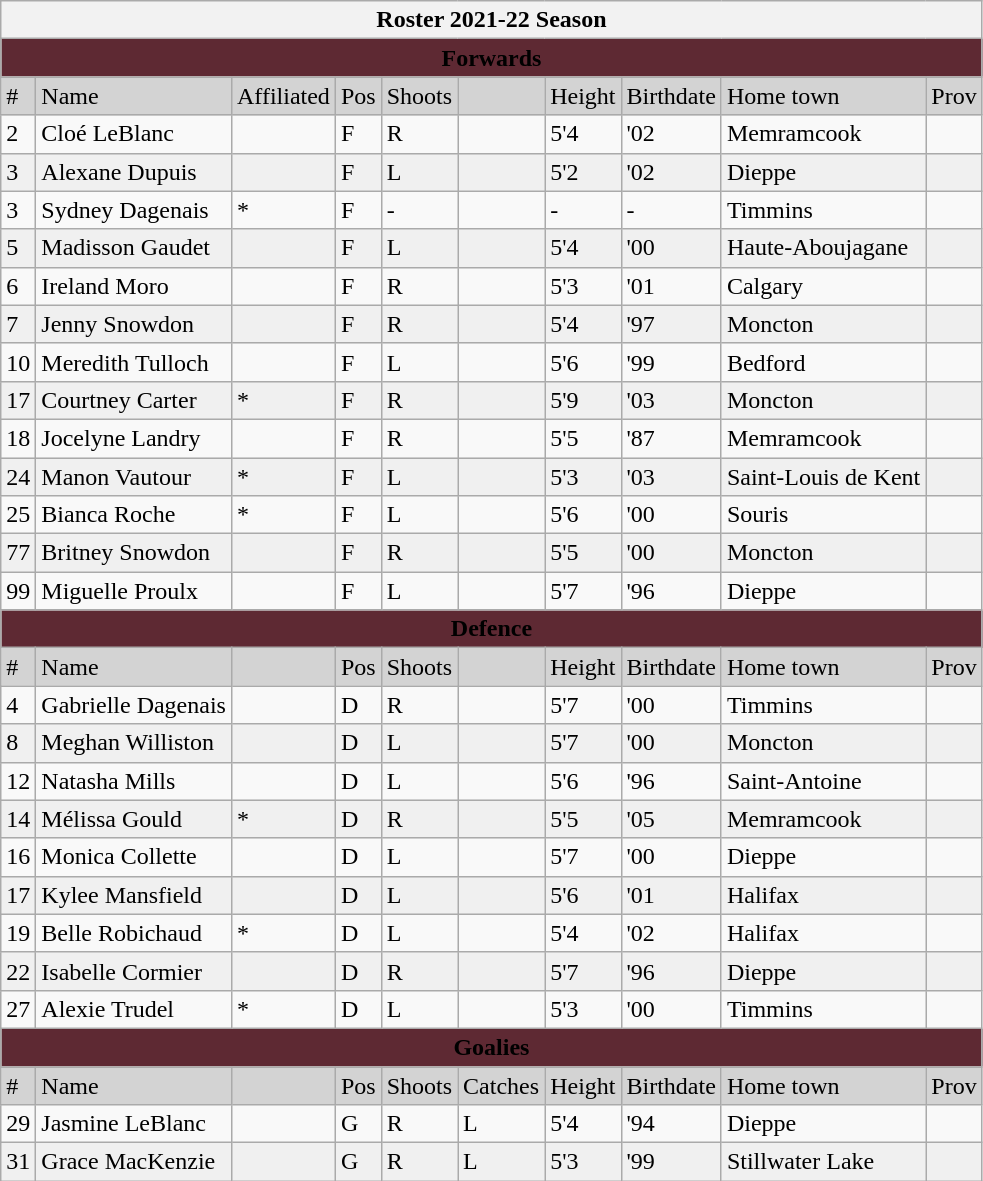<table class="wikitable mw-collapsible mw-collapsed">
<tr>
<th colspan="11" style="text-align: center">Roster 2021-22 Season</th>
</tr>
<tr align=center>
<th style=background:#5e2933 colspan=11><span>Forwards</span></th>
</tr>
<tr bgcolor=lightgrey>
<td>#</td>
<td>Name</td>
<td>Affiliated</td>
<td>Pos</td>
<td>Shoots</td>
<td></td>
<td>Height</td>
<td>Birthdate</td>
<td>Home town</td>
<td>Prov</td>
</tr>
<tr>
<td>2</td>
<td>Cloé LeBlanc</td>
<td></td>
<td>F</td>
<td>R</td>
<td></td>
<td>5'4</td>
<td>'02</td>
<td>Memramcook</td>
<td></td>
</tr>
<tr bgcolor=f0f0f0>
<td>3</td>
<td>Alexane Dupuis</td>
<td></td>
<td>F</td>
<td>L</td>
<td></td>
<td>5'2</td>
<td>'02</td>
<td>Dieppe</td>
<td></td>
</tr>
<tr>
<td>3</td>
<td>Sydney Dagenais</td>
<td>*</td>
<td>F</td>
<td>-</td>
<td></td>
<td>-</td>
<td>-</td>
<td>Timmins</td>
<td></td>
</tr>
<tr bgcolor=f0f0f0>
<td>5</td>
<td>Madisson Gaudet</td>
<td></td>
<td>F</td>
<td>L</td>
<td></td>
<td>5'4</td>
<td>'00</td>
<td>Haute-Aboujagane</td>
<td></td>
</tr>
<tr>
<td>6</td>
<td>Ireland Moro</td>
<td></td>
<td>F</td>
<td>R</td>
<td></td>
<td>5'3</td>
<td>'01</td>
<td>Calgary</td>
<td></td>
</tr>
<tr bgcolor=f0f0f0>
<td>7</td>
<td>Jenny Snowdon</td>
<td></td>
<td>F</td>
<td>R</td>
<td></td>
<td>5'4</td>
<td>'97</td>
<td>Moncton</td>
<td></td>
</tr>
<tr>
<td>10</td>
<td>Meredith Tulloch</td>
<td></td>
<td>F</td>
<td>L</td>
<td></td>
<td>5'6</td>
<td>'99</td>
<td>Bedford</td>
<td></td>
</tr>
<tr bgcolor=f0f0f0>
<td>17</td>
<td>Courtney Carter</td>
<td>*</td>
<td>F</td>
<td>R</td>
<td></td>
<td>5'9</td>
<td>'03</td>
<td>Moncton</td>
<td></td>
</tr>
<tr>
<td>18</td>
<td>Jocelyne Landry</td>
<td></td>
<td>F</td>
<td>R</td>
<td></td>
<td>5'5</td>
<td>'87</td>
<td>Memramcook</td>
<td></td>
</tr>
<tr bgcolor=f0f0f0>
<td>24</td>
<td>Manon Vautour</td>
<td>*</td>
<td>F</td>
<td>L</td>
<td></td>
<td>5'3</td>
<td>'03</td>
<td>Saint-Louis de Kent</td>
<td></td>
</tr>
<tr>
<td>25</td>
<td>Bianca Roche</td>
<td>*</td>
<td>F</td>
<td>L</td>
<td></td>
<td>5'6</td>
<td>'00</td>
<td>Souris</td>
<td></td>
</tr>
<tr bgcolor=f0f0f0>
<td>77</td>
<td>Britney Snowdon</td>
<td></td>
<td>F</td>
<td>R</td>
<td></td>
<td>5'5</td>
<td>'00</td>
<td>Moncton</td>
<td></td>
</tr>
<tr>
<td>99</td>
<td>Miguelle Proulx</td>
<td></td>
<td>F</td>
<td>L</td>
<td></td>
<td>5'7</td>
<td>'96</td>
<td>Dieppe</td>
<td></td>
</tr>
<tr align=center>
<th style=background:#5e2933 colspan=11><span>Defence</span></th>
</tr>
<tr bgcolor=lightgrey>
<td>#</td>
<td>Name</td>
<td></td>
<td>Pos</td>
<td>Shoots</td>
<td></td>
<td>Height</td>
<td>Birthdate</td>
<td>Home town</td>
<td>Prov</td>
</tr>
<tr>
<td>4</td>
<td>Gabrielle Dagenais</td>
<td></td>
<td>D</td>
<td>R</td>
<td></td>
<td>5'7</td>
<td>'00</td>
<td>Timmins</td>
<td></td>
</tr>
<tr bgcolor=f0f0f0>
<td>8</td>
<td>Meghan Williston</td>
<td></td>
<td>D</td>
<td>L</td>
<td></td>
<td>5'7</td>
<td>'00</td>
<td>Moncton</td>
<td></td>
</tr>
<tr>
<td>12</td>
<td>Natasha Mills</td>
<td></td>
<td>D</td>
<td>L</td>
<td></td>
<td>5'6</td>
<td>'96</td>
<td>Saint-Antoine</td>
<td></td>
</tr>
<tr bgcolor=f0f0f0>
<td>14</td>
<td>Mélissa Gould</td>
<td>*</td>
<td>D</td>
<td>R</td>
<td></td>
<td>5'5</td>
<td>'05</td>
<td>Memramcook</td>
<td></td>
</tr>
<tr>
<td>16</td>
<td>Monica Collette</td>
<td></td>
<td>D</td>
<td>L</td>
<td></td>
<td>5'7</td>
<td>'00</td>
<td>Dieppe</td>
<td></td>
</tr>
<tr bgcolor=f0f0f0>
<td>17</td>
<td>Kylee Mansfield</td>
<td></td>
<td>D</td>
<td>L</td>
<td></td>
<td>5'6</td>
<td>'01</td>
<td>Halifax</td>
<td></td>
</tr>
<tr>
<td>19</td>
<td>Belle Robichaud</td>
<td>*</td>
<td>D</td>
<td>L</td>
<td></td>
<td>5'4</td>
<td>'02</td>
<td>Halifax</td>
<td></td>
</tr>
<tr bgcolor=f0f0f0>
<td>22</td>
<td>Isabelle Cormier</td>
<td></td>
<td>D</td>
<td>R</td>
<td></td>
<td>5'7</td>
<td>'96</td>
<td>Dieppe</td>
<td></td>
</tr>
<tr>
<td>27</td>
<td>Alexie Trudel</td>
<td>*</td>
<td>D</td>
<td>L</td>
<td></td>
<td>5'3</td>
<td>'00</td>
<td>Timmins</td>
<td></td>
</tr>
<tr align=center>
<th style=background:#5e2933 colspan=11><span>Goalies</span></th>
</tr>
<tr bgcolor=lightgrey>
<td>#</td>
<td>Name</td>
<td></td>
<td>Pos</td>
<td>Shoots</td>
<td>Catches</td>
<td>Height</td>
<td>Birthdate</td>
<td>Home town</td>
<td>Prov</td>
</tr>
<tr>
<td>29</td>
<td>Jasmine LeBlanc</td>
<td></td>
<td>G</td>
<td>R</td>
<td>L</td>
<td>5'4</td>
<td>'94</td>
<td>Dieppe</td>
<td></td>
</tr>
<tr bgcolor=f0f0f0>
<td>31</td>
<td>Grace MacKenzie</td>
<td></td>
<td>G</td>
<td>R</td>
<td>L</td>
<td>5'3</td>
<td>'99</td>
<td>Stillwater Lake</td>
<td></td>
</tr>
</table>
